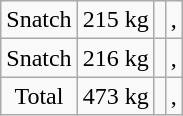<table class = "wikitable" style="text-align:center;">
<tr>
<td>Snatch</td>
<td>215 kg</td>
<td align=left></td>
<td>, </td>
</tr>
<tr>
<td>Snatch</td>
<td>216 kg</td>
<td align=left></td>
<td>, </td>
</tr>
<tr>
<td>Total</td>
<td>473 kg</td>
<td align=left></td>
<td>, </td>
</tr>
</table>
